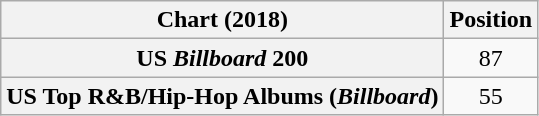<table class="wikitable sortable plainrowheaders" style="text-align:center">
<tr>
<th scope="col">Chart (2018)</th>
<th scope="col">Position</th>
</tr>
<tr>
<th scope="row">US <em>Billboard</em> 200</th>
<td>87</td>
</tr>
<tr>
<th scope="row">US Top R&B/Hip-Hop Albums (<em>Billboard</em>)</th>
<td>55</td>
</tr>
</table>
